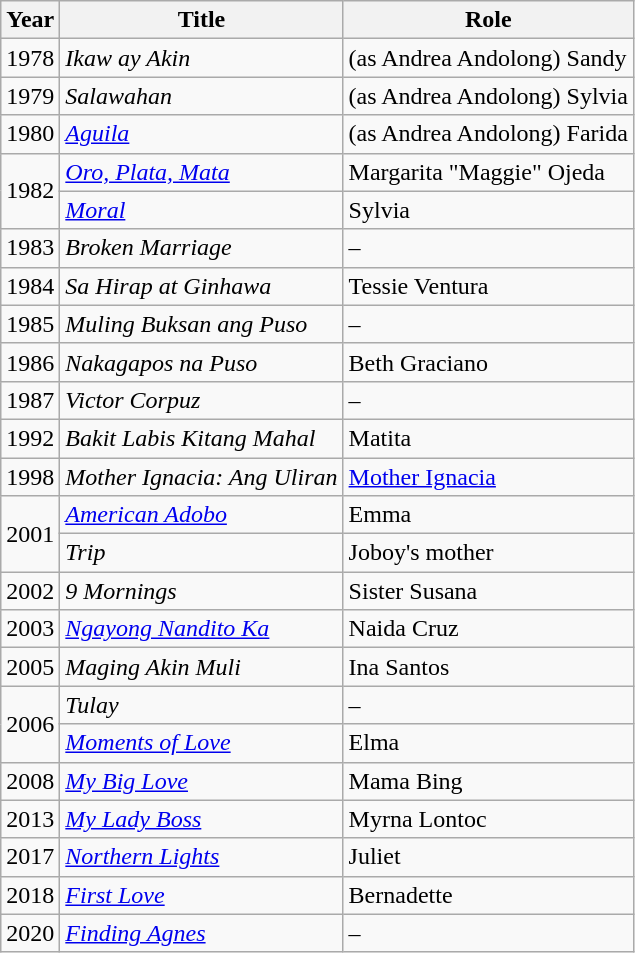<table class="wikitable sortable">
<tr>
<th>Year</th>
<th>Title</th>
<th>Role</th>
</tr>
<tr>
<td>1978</td>
<td><em>Ikaw ay Akin</em></td>
<td>(as Andrea Andolong) Sandy</td>
</tr>
<tr>
<td>1979</td>
<td><em>Salawahan</em></td>
<td>(as Andrea Andolong) Sylvia</td>
</tr>
<tr>
<td>1980</td>
<td><em><a href='#'>Aguila</a></em></td>
<td>(as Andrea Andolong) Farida</td>
</tr>
<tr>
<td rowspan="2">1982</td>
<td><em><a href='#'>Oro, Plata, Mata</a></em></td>
<td>Margarita "Maggie" Ojeda</td>
</tr>
<tr>
<td><em><a href='#'>Moral</a></em></td>
<td>Sylvia</td>
</tr>
<tr>
<td>1983</td>
<td><em>Broken Marriage</em></td>
<td>–</td>
</tr>
<tr>
<td>1984</td>
<td><em>Sa Hirap at Ginhawa</em></td>
<td>Tessie Ventura</td>
</tr>
<tr>
<td>1985</td>
<td><em>Muling Buksan ang Puso</em></td>
<td>–</td>
</tr>
<tr>
<td>1986</td>
<td><em>Nakagapos na Puso</em></td>
<td>Beth Graciano</td>
</tr>
<tr>
<td>1987</td>
<td><em>Victor Corpuz</em></td>
<td>–</td>
</tr>
<tr>
<td>1992</td>
<td><em>Bakit Labis Kitang Mahal</em></td>
<td>Matita</td>
</tr>
<tr>
<td>1998</td>
<td><em>Mother Ignacia: Ang Uliran</em></td>
<td><a href='#'>Mother Ignacia</a></td>
</tr>
<tr>
<td rowspan="2">2001</td>
<td><em><a href='#'>American Adobo</a></em></td>
<td>Emma</td>
</tr>
<tr>
<td><em>Trip</em></td>
<td>Joboy's mother</td>
</tr>
<tr>
<td>2002</td>
<td><em>9 Mornings</em></td>
<td>Sister Susana</td>
</tr>
<tr>
<td>2003</td>
<td><em><a href='#'>Ngayong Nandito Ka</a></em></td>
<td>Naida Cruz</td>
</tr>
<tr>
<td>2005</td>
<td><em>Maging Akin Muli</em></td>
<td>Ina Santos</td>
</tr>
<tr>
<td rowspan="2">2006</td>
<td><em>Tulay</em></td>
<td>–</td>
</tr>
<tr>
<td><em><a href='#'>Moments of Love</a></em></td>
<td>Elma</td>
</tr>
<tr>
<td>2008</td>
<td><em><a href='#'>My Big Love</a></em></td>
<td>Mama Bing</td>
</tr>
<tr>
<td>2013</td>
<td><em><a href='#'>My Lady Boss</a></em></td>
<td>Myrna Lontoc</td>
</tr>
<tr>
<td>2017</td>
<td><em><a href='#'>Northern Lights</a></em></td>
<td>Juliet</td>
</tr>
<tr>
<td>2018</td>
<td><em><a href='#'>First Love</a></em></td>
<td>Bernadette</td>
</tr>
<tr>
<td>2020</td>
<td><em><a href='#'>Finding Agnes</a></em></td>
<td>–</td>
</tr>
</table>
